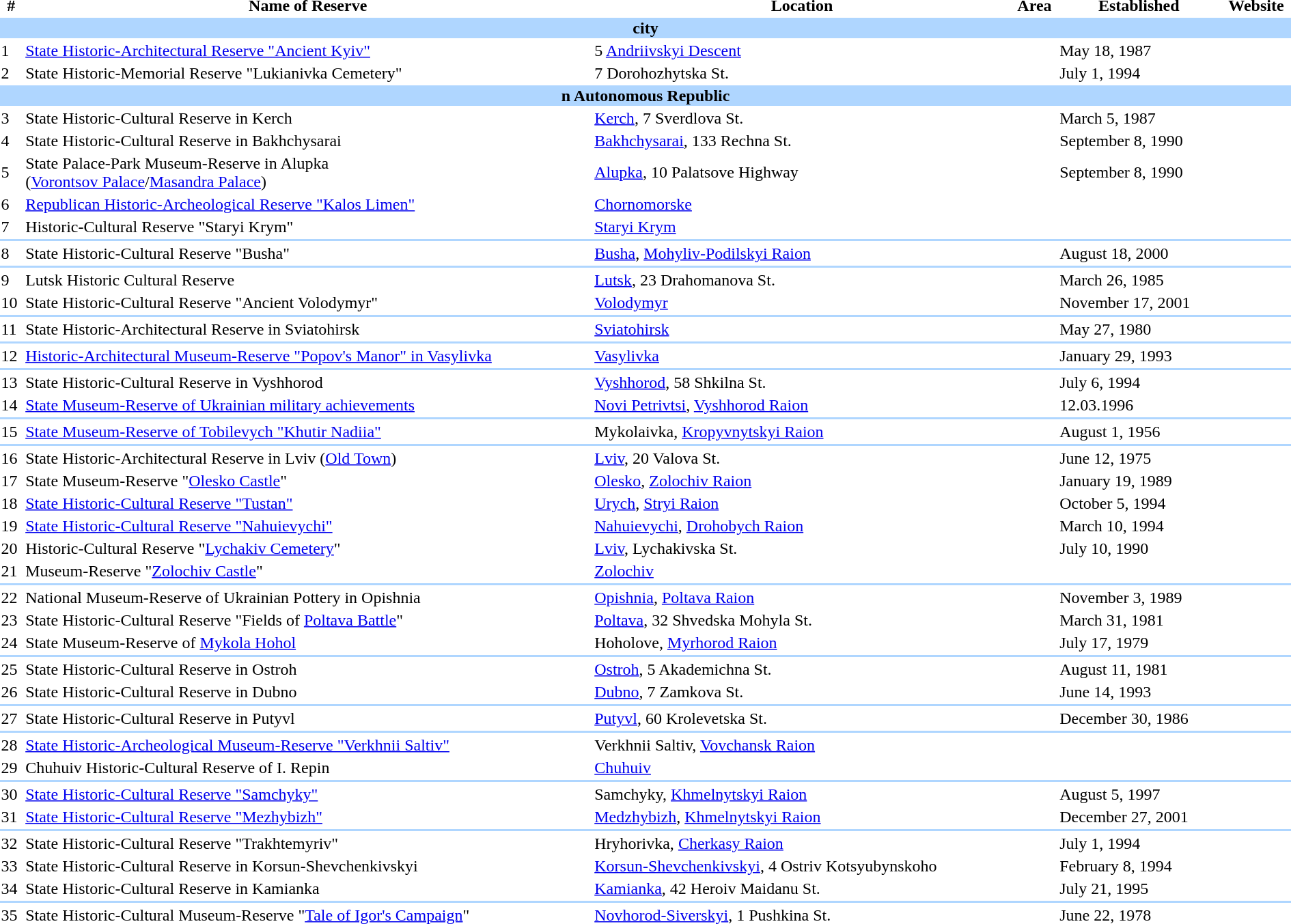<table class="standard" width="100%">
<tr>
<th>#</th>
<th>Name of Reserve</th>
<th>Location</th>
<th>Area</th>
<th>Established</th>
<th>Website</th>
</tr>
<tr>
<td valign="middle" align="center" bgcolor="#AFD6FF" colspan="6"><strong> city</strong></td>
</tr>
<tr>
<td>1</td>
<td><a href='#'>State Historic-Architectural Reserve "Ancient Kyiv"</a></td>
<td>5 <a href='#'>Andriivskyi Descent</a></td>
<td></td>
<td>May 18, 1987</td>
<td></td>
</tr>
<tr>
<td>2</td>
<td>State Historic-Memorial Reserve "Lukianivka Cemetery"</td>
<td>7 Dorohozhytska St.</td>
<td></td>
<td>July 1, 1994</td>
<td></td>
</tr>
<tr>
<td valign="middle" align="center" bgcolor="#AFD6FF" colspan="6"><strong>n Autonomous Republic</strong></td>
</tr>
<tr>
<td>3</td>
<td>State Historic-Cultural Reserve in Kerch</td>
<td><a href='#'>Kerch</a>, 7 Sverdlova St.</td>
<td></td>
<td>March 5, 1987</td>
<td></td>
</tr>
<tr>
<td>4</td>
<td>State Historic-Cultural Reserve in Bakhchysarai</td>
<td><a href='#'>Bakhchysarai</a>, 133 Rechna St.</td>
<td></td>
<td>September 8, 1990</td>
<td></td>
</tr>
<tr>
<td>5</td>
<td>State Palace-Park Museum-Reserve in Alupka <br> (<a href='#'>Vorontsov Palace</a>/<a href='#'>Masandra Palace</a>)</td>
<td><a href='#'>Alupka</a>, 10 Palatsove Highway</td>
<td></td>
<td>September 8, 1990</td>
<td></td>
</tr>
<tr>
<td>6</td>
<td><a href='#'>Republican Historic-Archeological Reserve "Kalos Limen"</a></td>
<td><a href='#'>Chornomorske</a></td>
<td></td>
<td> </td>
<td></td>
</tr>
<tr>
<td>7</td>
<td>Historic-Cultural Reserve "Staryi Krym"</td>
<td><a href='#'>Staryi Krym</a></td>
<td></td>
<td></td>
<td></td>
</tr>
<tr>
<td valign="middle" align="center" bgcolor="#AFD6FF" colspan="6"><strong></strong></td>
</tr>
<tr>
<td>8</td>
<td>State Historic-Cultural Reserve "Busha"</td>
<td><a href='#'>Busha</a>, <a href='#'>Mohyliv-Podilskyi Raion</a></td>
<td></td>
<td>August 18, 2000</td>
<td></td>
</tr>
<tr>
<td valign="middle" align="center" bgcolor="#AFD6FF" colspan="6"><strong></strong></td>
</tr>
<tr>
<td>9</td>
<td>Lutsk Historic Cultural Reserve</td>
<td><a href='#'>Lutsk</a>, 23 Drahomanova St.</td>
<td></td>
<td>March 26, 1985</td>
<td></td>
</tr>
<tr>
<td>10</td>
<td>State Historic-Cultural Reserve "Ancient Volodymyr"</td>
<td><a href='#'>Volodymyr</a></td>
<td></td>
<td>November 17, 2001</td>
<td></td>
</tr>
<tr>
<td valign="middle" align="center" bgcolor="#AFD6FF" colspan="6"><strong></strong></td>
</tr>
<tr>
<td>11</td>
<td>State Historic-Architectural Reserve in Sviatohirsk</td>
<td><a href='#'>Sviatohirsk</a></td>
<td></td>
<td>May 27, 1980</td>
<td></td>
</tr>
<tr>
<td valign="middle" align="center" bgcolor="#AFD6FF" colspan="6"><strong></strong></td>
</tr>
<tr>
<td>12</td>
<td><a href='#'>Historic-Architectural Museum-Reserve "Popov's Manor" in Vasylivka</a></td>
<td><a href='#'>Vasylivka</a></td>
<td></td>
<td>January 29, 1993</td>
<td></td>
</tr>
<tr>
<td valign="middle" align="center" bgcolor="#AFD6FF" colspan="6"><strong></strong></td>
</tr>
<tr>
<td>13</td>
<td>State Historic-Cultural Reserve in Vyshhorod</td>
<td><a href='#'>Vyshhorod</a>, 58 Shkilna St.</td>
<td></td>
<td>July 6, 1994</td>
<td></td>
</tr>
<tr>
<td>14</td>
<td><a href='#'>State Museum-Reserve of Ukrainian military achievements</a></td>
<td><a href='#'>Novi Petrivtsi</a>, <a href='#'>Vyshhorod Raion</a></td>
<td></td>
<td>12.03.1996</td>
<td></td>
</tr>
<tr>
<td valign="middle" align="center" bgcolor="#AFD6FF" colspan="6"><strong></strong></td>
</tr>
<tr>
<td>15</td>
<td><a href='#'>State Museum-Reserve of Tobilevych "Khutir Nadiia"</a></td>
<td>Mykolaivka, <a href='#'>Kropyvnytskyi Raion</a></td>
<td></td>
<td>August 1, 1956</td>
<td></td>
</tr>
<tr>
<td valign="middle" align="center" bgcolor="#AFD6FF" colspan="6"><strong></strong></td>
</tr>
<tr>
<td>16</td>
<td>State Historic-Architectural Reserve in Lviv (<a href='#'>Old Town</a>)</td>
<td><a href='#'>Lviv</a>, 20 Valova St.</td>
<td></td>
<td>June 12, 1975</td>
<td></td>
</tr>
<tr>
<td>17</td>
<td>State Museum-Reserve "<a href='#'>Olesko Castle</a>"</td>
<td><a href='#'>Olesko</a>, <a href='#'>Zolochiv Raion</a></td>
<td></td>
<td>January 19, 1989</td>
<td></td>
</tr>
<tr>
<td>18</td>
<td><a href='#'>State Historic-Cultural Reserve "Tustan"</a></td>
<td><a href='#'>Urych</a>, <a href='#'>Stryi Raion</a></td>
<td></td>
<td>October 5, 1994</td>
<td></td>
</tr>
<tr>
<td>19</td>
<td><a href='#'>State Historic-Cultural Reserve "Nahuievychi"</a></td>
<td><a href='#'>Nahuievychi</a>, <a href='#'>Drohobych Raion</a></td>
<td></td>
<td>March 10, 1994</td>
<td></td>
</tr>
<tr>
<td>20</td>
<td>Historic-Cultural Reserve "<a href='#'>Lychakiv Cemetery</a>"</td>
<td><a href='#'>Lviv</a>, Lychakivska St.</td>
<td></td>
<td>July 10, 1990</td>
<td></td>
</tr>
<tr>
<td>21</td>
<td>Museum-Reserve "<a href='#'>Zolochiv Castle</a>"</td>
<td><a href='#'>Zolochiv</a></td>
<td></td>
<td> </td>
<td></td>
</tr>
<tr>
<td valign="middle" align="center" bgcolor="#AFD6FF" colspan="6"><strong></strong></td>
</tr>
<tr>
<td>22</td>
<td>National Museum-Reserve of Ukrainian Pottery in Opishnia</td>
<td><a href='#'>Opishnia</a>, <a href='#'>Poltava Raion</a></td>
<td></td>
<td>November 3, 1989</td>
<td></td>
</tr>
<tr>
<td>23</td>
<td>State Historic-Cultural Reserve "Fields of <a href='#'>Poltava Battle</a>"</td>
<td><a href='#'>Poltava</a>, 32 Shvedska Mohyla St.</td>
<td></td>
<td>March 31, 1981</td>
<td></td>
</tr>
<tr>
<td>24</td>
<td>State Museum-Reserve of <a href='#'>Mykola Hohol</a></td>
<td>Hoholove, <a href='#'>Myrhorod Raion</a></td>
<td></td>
<td>July 17, 1979</td>
<td></td>
</tr>
<tr>
<td valign="middle" align="center" bgcolor="#AFD6FF" colspan="6"><strong></strong></td>
</tr>
<tr>
<td>25</td>
<td>State Historic-Cultural Reserve in Ostroh</td>
<td><a href='#'>Ostroh</a>, 5 Akademichna St.</td>
<td></td>
<td>August 11, 1981</td>
<td></td>
</tr>
<tr>
<td>26</td>
<td>State Historic-Cultural Reserve in Dubno</td>
<td><a href='#'>Dubno</a>, 7 Zamkova St.</td>
<td></td>
<td>June 14, 1993</td>
<td></td>
</tr>
<tr>
<td valign="middle" align="center" bgcolor="#AFD6FF" colspan="6"><strong></strong></td>
</tr>
<tr>
<td>27</td>
<td>State Historic-Cultural Reserve in Putyvl</td>
<td><a href='#'>Putyvl</a>, 60 Krolevetska St.</td>
<td></td>
<td>December 30, 1986</td>
<td></td>
</tr>
<tr>
<td valign="middle" align="center" bgcolor="#AFD6FF" colspan="6"><strong></strong></td>
</tr>
<tr>
<td>28</td>
<td><a href='#'>State Historic-Archeological Museum-Reserve "Verkhnii Saltiv"</a></td>
<td>Verkhnii Saltiv, <a href='#'>Vovchansk Raion</a></td>
<td></td>
<td> </td>
<td></td>
</tr>
<tr>
<td>29</td>
<td>Chuhuiv Historic-Cultural Reserve of I. Repin</td>
<td><a href='#'>Chuhuiv</a></td>
<td></td>
<td> </td>
<td></td>
</tr>
<tr>
<td valign="middle" align="center" bgcolor="#AFD6FF" colspan="6"><strong></strong></td>
</tr>
<tr>
<td>30</td>
<td><a href='#'>State Historic-Cultural Reserve "Samchyky"</a></td>
<td>Samchyky, <a href='#'>Khmelnytskyi Raion</a></td>
<td></td>
<td>August 5, 1997</td>
<td></td>
</tr>
<tr>
<td>31</td>
<td><a href='#'>State Historic-Cultural Reserve "Mezhybizh"</a></td>
<td><a href='#'>Medzhybizh</a>, <a href='#'>Khmelnytskyi Raion</a></td>
<td></td>
<td>December 27, 2001</td>
<td></td>
</tr>
<tr>
<td valign="middle" align="center" bgcolor="#AFD6FF" colspan="6"><strong></strong></td>
</tr>
<tr>
<td>32</td>
<td>State Historic-Cultural Reserve "Trakhtemyriv"</td>
<td>Hryhorivka, <a href='#'>Cherkasy Raion</a></td>
<td></td>
<td>July 1, 1994</td>
<td></td>
</tr>
<tr>
<td>33</td>
<td>State Historic-Cultural Reserve in Korsun-Shevchenkivskyi</td>
<td><a href='#'>Korsun-Shevchenkivskyi</a>, 4 Ostriv Kotsyubynskoho</td>
<td></td>
<td>February 8, 1994</td>
<td></td>
</tr>
<tr>
<td>34</td>
<td>State Historic-Cultural Reserve in Kamianka</td>
<td><a href='#'>Kamianka</a>, 42 Heroiv Maidanu St.</td>
<td></td>
<td>July 21, 1995</td>
<td></td>
</tr>
<tr>
<td valign="middle" align="center" bgcolor="#AFD6FF" colspan="6"><strong></strong></td>
</tr>
<tr>
<td>35</td>
<td>State Historic-Cultural Museum-Reserve "<a href='#'>Tale of Igor's Campaign</a>"</td>
<td><a href='#'>Novhorod-Siverskyi</a>, 1 Pushkina St.</td>
<td></td>
<td>June 22, 1978</td>
<td></td>
</tr>
</table>
